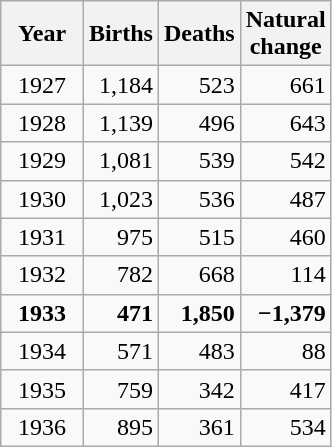<table class="wikitable floatright" style="margin:1em auto 1em 2em; text-align:right;">
<tr>
<th width=25%>Year</th>
<th>Births</th>
<th>Deaths</th>
<th>Natural<br> change</th>
</tr>
<tr>
<td align=center>1927</td>
<td>1,184</td>
<td>523</td>
<td>661</td>
</tr>
<tr>
<td align=center>1928</td>
<td>1,139</td>
<td>496</td>
<td>643</td>
</tr>
<tr>
<td align=center>1929</td>
<td>1,081</td>
<td>539</td>
<td>542</td>
</tr>
<tr>
<td align=center>1930</td>
<td>1,023</td>
<td>536</td>
<td>487</td>
</tr>
<tr>
<td align=center>1931</td>
<td>975</td>
<td>515</td>
<td>460</td>
</tr>
<tr>
<td align=center>1932</td>
<td>782</td>
<td>668</td>
<td>114</td>
</tr>
<tr>
<td align=center><strong>1933</strong></td>
<td><strong>471</strong></td>
<td><strong>1,850</strong></td>
<td><strong>−1,379</strong></td>
</tr>
<tr>
<td align=center>1934</td>
<td>571</td>
<td>483</td>
<td>88</td>
</tr>
<tr>
<td align=center>1935</td>
<td>759</td>
<td>342</td>
<td>417</td>
</tr>
<tr>
<td align=center>1936</td>
<td>895</td>
<td>361</td>
<td>534</td>
</tr>
</table>
